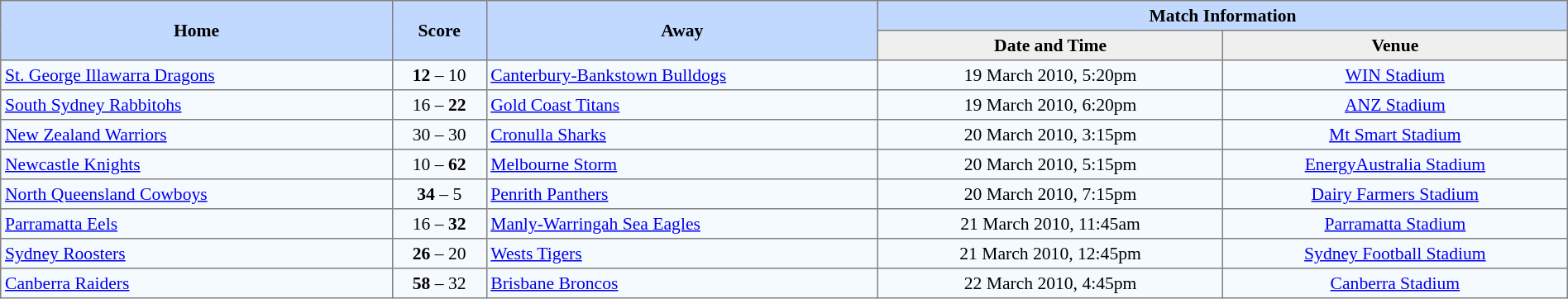<table border="1" cellpadding="3" cellspacing="0" style="border-collapse:collapse; font-size:90%; text-align:center; width:100%;">
<tr style="background:#c1d8ff;">
<th rowspan="2" style="width:25%;">Home</th>
<th rowspan="2" style="width:6%;">Score</th>
<th rowspan="2" style="width:25%;">Away</th>
<th colspan=6>Match Information</th>
</tr>
<tr style="background:#efefef;">
<th width=22%>Date and Time</th>
<th width=22%>Venue</th>
</tr>
<tr style="text-align:center; background:#f5faff;">
<td align=left> <a href='#'>St. George Illawarra Dragons</a></td>
<td><strong>12</strong> – 10</td>
<td align=left> <a href='#'>Canterbury-Bankstown Bulldogs</a></td>
<td>19 March 2010, 5:20pm</td>
<td><a href='#'>WIN Stadium</a></td>
</tr>
<tr style="text-align:center; background:#f5faff;">
<td align=left> <a href='#'>South Sydney Rabbitohs</a></td>
<td>16 – <strong>22</strong></td>
<td align=left> <a href='#'>Gold Coast Titans</a></td>
<td>19 March 2010, 6:20pm</td>
<td><a href='#'>ANZ Stadium</a></td>
</tr>
<tr style="text-align:center; background:#f5faff;">
<td align=left> <a href='#'>New Zealand Warriors</a></td>
<td>30 – 30</td>
<td align=left> <a href='#'>Cronulla Sharks</a></td>
<td>20 March 2010, 3:15pm</td>
<td><a href='#'>Mt Smart Stadium</a></td>
</tr>
<tr style="text-align:center; background:#f5faff;">
<td align=left> <a href='#'>Newcastle Knights</a></td>
<td>10 – <strong>62</strong></td>
<td align=left> <a href='#'>Melbourne Storm</a></td>
<td>20 March 2010, 5:15pm</td>
<td><a href='#'>EnergyAustralia Stadium</a></td>
</tr>
<tr style="text-align:center; background:#f5faff;">
<td align=left> <a href='#'>North Queensland Cowboys</a></td>
<td><strong>34</strong> – 5</td>
<td align=left> <a href='#'>Penrith Panthers</a></td>
<td>20 March 2010, 7:15pm</td>
<td><a href='#'>Dairy Farmers Stadium</a></td>
</tr>
<tr style="text-align:center; background:#f5faff;">
<td align=left> <a href='#'>Parramatta Eels</a></td>
<td>16 – <strong>32</strong></td>
<td align=left> <a href='#'>Manly-Warringah Sea Eagles</a></td>
<td>21 March 2010, 11:45am</td>
<td><a href='#'>Parramatta Stadium</a></td>
</tr>
<tr style="text-align:center; background:#f5faff;">
<td align=left> <a href='#'>Sydney Roosters</a></td>
<td><strong>26</strong> – 20</td>
<td align=left> <a href='#'>Wests Tigers</a></td>
<td>21 March 2010, 12:45pm</td>
<td><a href='#'>Sydney Football Stadium</a></td>
</tr>
<tr style="text-align:center; background:#f5faff;">
<td align=left> <a href='#'>Canberra Raiders</a></td>
<td><strong>58</strong> – 32</td>
<td align=left> <a href='#'>Brisbane Broncos</a></td>
<td>22 March 2010, 4:45pm</td>
<td><a href='#'>Canberra Stadium</a></td>
</tr>
</table>
